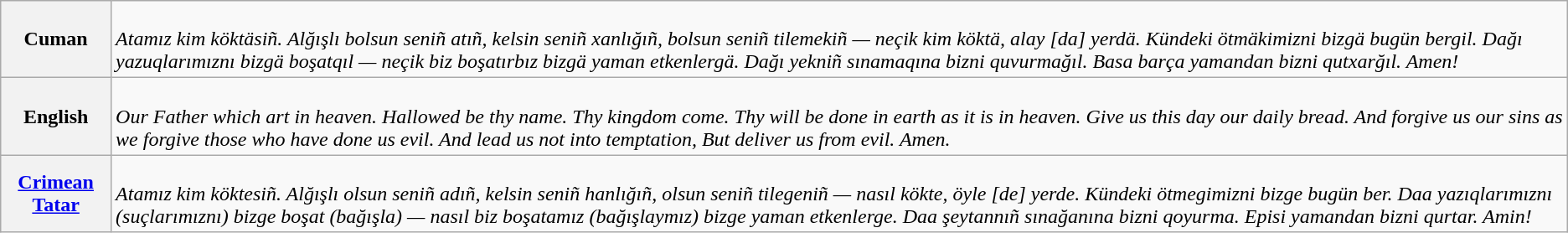<table class=wikitable>
<tr>
<th>Cuman</th>
<td><br><em>Atamız kim köktäsiñ. Alğışlı bolsun seniñ atıñ, kelsin seniñ xanlığıñ, bolsun seniñ tilemekiñ — neçik kim köktä, alay [da] yerdä. Kündeki ötmäkimizni bizgä bugün bergil. Dağı yazuqlarımıznı bizgä boşatqıl — neçik biz boşatırbız bizgä yaman etkenlergä. Dağı yekniñ sınamaqına bizni quvurmağıl. Basa barça yamandan bizni qutxarğıl. Amen!</em></td>
</tr>
<tr>
<th>English</th>
<td><br><em>Our Father which art in heaven. Hallowed be thy name. Thy kingdom come. Thy will be done in earth as it is in heaven. Give us this day our daily bread. And forgive us our sins as we forgive those who have done us evil. And lead us not into temptation, But deliver us from evil. Amen.</em></td>
</tr>
<tr>
<th><a href='#'>Crimean Tatar</a></th>
<td><br><em>Atamız kim köktesiñ. Alğışlı olsun seniñ adıñ, kelsin seniñ hanlığıñ, olsun seniñ tilegeniñ — nasıl kökte, öyle [de] yerde. Kündeki ötmegimizni bizge bugün ber. Daa yazıqlarımıznı (suçlarımıznı) bizge boşat (bağışla) — nasıl biz boşatamız (bağışlaymız) bizge yaman etkenlerge. Daa şeytannıñ sınağanına bizni qoyurma. Episi yamandan bizni qurtar. Amin!</em></td>
</tr>
</table>
